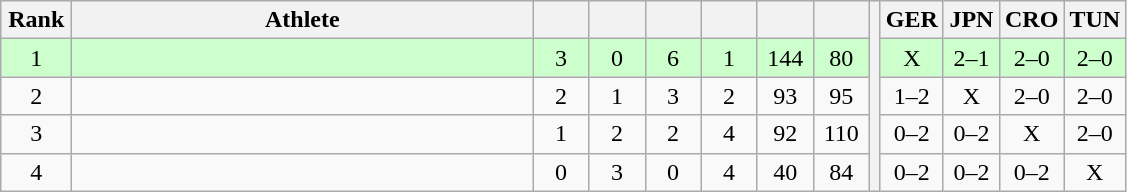<table class="wikitable" style="text-align:center">
<tr>
<th width=40>Rank</th>
<th width=300>Athlete</th>
<th width=30></th>
<th width=30></th>
<th width=30></th>
<th width=30></th>
<th width=30></th>
<th width=30></th>
<th rowspan=5></th>
<th width=30>GER</th>
<th width=30>JPN</th>
<th width=30>CRO</th>
<th width=30>TUN</th>
</tr>
<tr style="background-color:#ccffcc;">
<td>1</td>
<td align=left></td>
<td>3</td>
<td>0</td>
<td>6</td>
<td>1</td>
<td>144</td>
<td>80</td>
<td>X</td>
<td>2–1</td>
<td>2–0</td>
<td>2–0</td>
</tr>
<tr>
<td>2</td>
<td align=left></td>
<td>2</td>
<td>1</td>
<td>3</td>
<td>2</td>
<td>93</td>
<td>95</td>
<td>1–2</td>
<td>X</td>
<td>2–0</td>
<td>2–0</td>
</tr>
<tr>
<td>3</td>
<td align=left></td>
<td>1</td>
<td>2</td>
<td>2</td>
<td>4</td>
<td>92</td>
<td>110</td>
<td>0–2</td>
<td>0–2</td>
<td>X</td>
<td>2–0</td>
</tr>
<tr>
<td>4</td>
<td align=left></td>
<td>0</td>
<td>3</td>
<td>0</td>
<td>4</td>
<td>40</td>
<td>84</td>
<td>0–2</td>
<td>0–2</td>
<td>0–2</td>
<td>X</td>
</tr>
</table>
